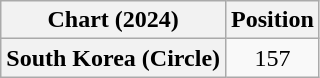<table class="wikitable plainrowheaders" style="text-align:center">
<tr>
<th scope="col">Chart (2024)</th>
<th scope="col">Position</th>
</tr>
<tr>
<th scope="row">South Korea (Circle)</th>
<td>157</td>
</tr>
</table>
